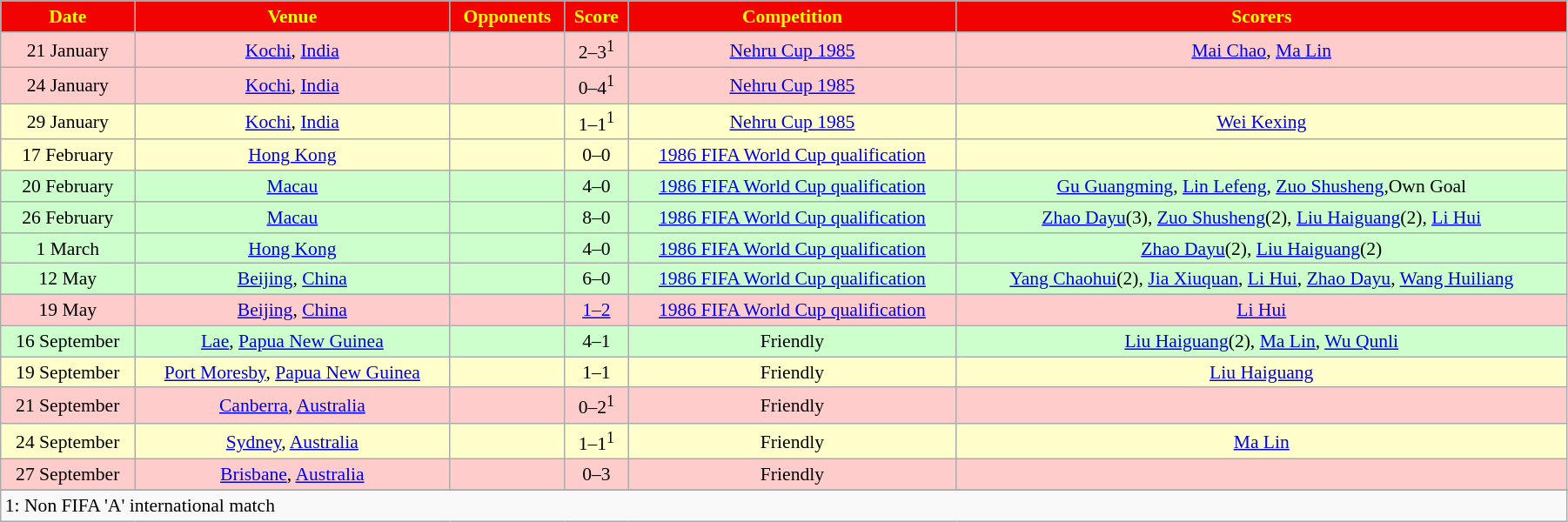<table width=95% class="wikitable" style="text-align: center; font-size: 90%">
<tr bgcolor=#F00300 style="color:yellow">
<td><strong>Date</strong></td>
<td><strong>Venue</strong></td>
<td><strong>Opponents</strong></td>
<td><strong>Score</strong></td>
<td><strong>Competition</strong></td>
<td><strong>Scorers</strong></td>
</tr>
<tr bgcolor=#FFCCCC>
<td>21 January</td>
<td><a href='#'>Kochi</a>, <a href='#'>India</a></td>
<td></td>
<td>2–3<sup>1</sup></td>
<td><a href='#'>Nehru Cup 1985</a></td>
<td><a href='#'>Mai Chao</a>, <a href='#'>Ma Lin</a></td>
</tr>
<tr bgcolor=#FFCCCC>
<td>24 January</td>
<td><a href='#'>Kochi</a>, <a href='#'>India</a></td>
<td></td>
<td>0–4<sup>1</sup></td>
<td><a href='#'>Nehru Cup 1985</a></td>
<td></td>
</tr>
<tr bgcolor=#FFFFCC>
<td>29 January</td>
<td><a href='#'>Kochi</a>, <a href='#'>India</a></td>
<td></td>
<td>1–1<sup>1</sup></td>
<td><a href='#'>Nehru Cup 1985</a></td>
<td><a href='#'>Wei Kexing</a></td>
</tr>
<tr bgcolor=#FFFFCC>
<td>17 February</td>
<td><a href='#'>Hong Kong</a></td>
<td></td>
<td>0–0</td>
<td><a href='#'>1986 FIFA World Cup qualification</a></td>
<td></td>
</tr>
<tr bgcolor=#CCFFCC>
<td>20 February</td>
<td><a href='#'>Macau</a></td>
<td></td>
<td>4–0</td>
<td><a href='#'>1986 FIFA World Cup qualification</a></td>
<td><a href='#'>Gu Guangming</a>, <a href='#'>Lin Lefeng</a>, <a href='#'>Zuo Shusheng</a>,Own Goal</td>
</tr>
<tr bgcolor=#CCFFCC>
<td>26 February</td>
<td><a href='#'>Macau</a></td>
<td></td>
<td>8–0</td>
<td><a href='#'>1986 FIFA World Cup qualification</a></td>
<td><a href='#'>Zhao Dayu</a>(3), <a href='#'>Zuo Shusheng</a>(2), <a href='#'>Liu Haiguang</a>(2), <a href='#'>Li Hui</a></td>
</tr>
<tr bgcolor=#CCFFCC>
<td>1 March</td>
<td><a href='#'>Hong Kong</a></td>
<td></td>
<td>4–0</td>
<td><a href='#'>1986 FIFA World Cup qualification</a></td>
<td><a href='#'>Zhao Dayu</a>(2), <a href='#'>Liu Haiguang</a>(2)</td>
</tr>
<tr bgcolor=#CCFFCC>
<td>12 May</td>
<td><a href='#'>Beijing</a>, <a href='#'>China</a></td>
<td></td>
<td>6–0</td>
<td><a href='#'>1986 FIFA World Cup qualification</a></td>
<td><a href='#'>Yang Chaohui</a>(2), <a href='#'>Jia Xiuquan</a>, <a href='#'>Li Hui</a>, <a href='#'>Zhao Dayu</a>, <a href='#'>Wang Huiliang</a></td>
</tr>
<tr bgcolor=#FFCCCC>
<td>19 May</td>
<td><a href='#'>Beijing</a>, <a href='#'>China</a></td>
<td></td>
<td><a href='#'>1–2</a></td>
<td><a href='#'>1986 FIFA World Cup qualification</a></td>
<td><a href='#'>Li Hui</a></td>
</tr>
<tr bgcolor=#CCFFCC>
<td>16 September</td>
<td><a href='#'>Lae</a>, <a href='#'>Papua New Guinea</a></td>
<td></td>
<td>4–1</td>
<td>Friendly</td>
<td><a href='#'>Liu Haiguang</a>(2), <a href='#'>Ma Lin</a>, <a href='#'>Wu Qunli</a></td>
</tr>
<tr bgcolor=#FFFFCC>
<td>19 September</td>
<td><a href='#'>Port Moresby</a>, <a href='#'>Papua New Guinea</a></td>
<td></td>
<td>1–1</td>
<td>Friendly</td>
<td><a href='#'>Liu Haiguang</a></td>
</tr>
<tr bgcolor=#FFCCCC>
<td>21 September</td>
<td><a href='#'>Canberra</a>, <a href='#'>Australia</a></td>
<td></td>
<td>0–2<sup>1</sup></td>
<td>Friendly</td>
<td></td>
</tr>
<tr bgcolor=#FFFFCC>
<td>24 September</td>
<td><a href='#'>Sydney</a>, <a href='#'>Australia</a></td>
<td></td>
<td>1–1<sup>1</sup></td>
<td>Friendly</td>
<td><a href='#'>Ma Lin</a></td>
</tr>
<tr bgcolor=#FFCCCC>
<td>27 September</td>
<td><a href='#'>Brisbane</a>, <a href='#'>Australia</a></td>
<td></td>
<td>0–3</td>
<td>Friendly</td>
<td></td>
</tr>
<tr>
</tr>
<tr>
<td colspan=6 align=left>1: Non FIFA 'A' international match</td>
</tr>
</table>
